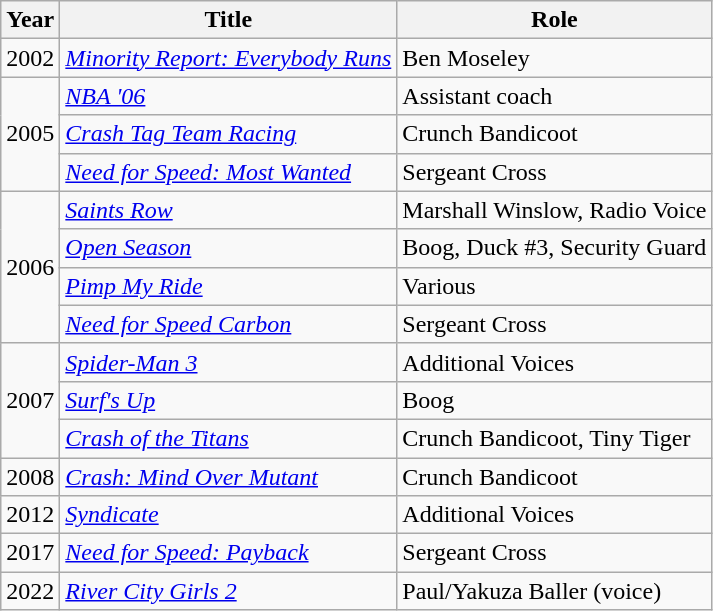<table class="wikitable sortable">
<tr>
<th>Year</th>
<th>Title</th>
<th>Role</th>
</tr>
<tr>
<td>2002</td>
<td><em><a href='#'>Minority Report: Everybody Runs</a></em></td>
<td>Ben Moseley</td>
</tr>
<tr>
<td rowspan=3>2005</td>
<td><em><a href='#'>NBA '06</a></em></td>
<td>Assistant coach</td>
</tr>
<tr>
<td><em><a href='#'>Crash Tag Team Racing</a></em></td>
<td>Crunch Bandicoot</td>
</tr>
<tr>
<td><em><a href='#'>Need for Speed: Most Wanted</a></em></td>
<td>Sergeant Cross</td>
</tr>
<tr>
<td rowspan=4>2006</td>
<td><em><a href='#'>Saints Row</a></em></td>
<td>Marshall Winslow, Radio Voice</td>
</tr>
<tr>
<td><em><a href='#'>Open Season</a></em></td>
<td>Boog, Duck #3, Security Guard</td>
</tr>
<tr>
<td><em><a href='#'>Pimp My Ride</a></em></td>
<td>Various</td>
</tr>
<tr>
<td><em><a href='#'>Need for Speed Carbon</a></em></td>
<td>Sergeant Cross</td>
</tr>
<tr>
<td rowspan=3>2007</td>
<td><em><a href='#'>Spider-Man 3</a></em></td>
<td>Additional Voices</td>
</tr>
<tr>
<td><em><a href='#'>Surf's Up</a></em></td>
<td>Boog</td>
</tr>
<tr>
<td><em><a href='#'>Crash of the Titans</a></em></td>
<td>Crunch Bandicoot, Tiny Tiger</td>
</tr>
<tr>
<td>2008</td>
<td><em><a href='#'>Crash: Mind Over Mutant</a></em></td>
<td>Crunch Bandicoot</td>
</tr>
<tr>
<td>2012</td>
<td><em><a href='#'>Syndicate</a></em></td>
<td>Additional Voices</td>
</tr>
<tr>
<td>2017</td>
<td><em><a href='#'>Need for Speed: Payback</a></em></td>
<td>Sergeant Cross</td>
</tr>
<tr>
<td>2022</td>
<td><em><a href='#'>River City Girls 2</a></em></td>
<td>Paul/Yakuza Baller (voice)</td>
</tr>
</table>
